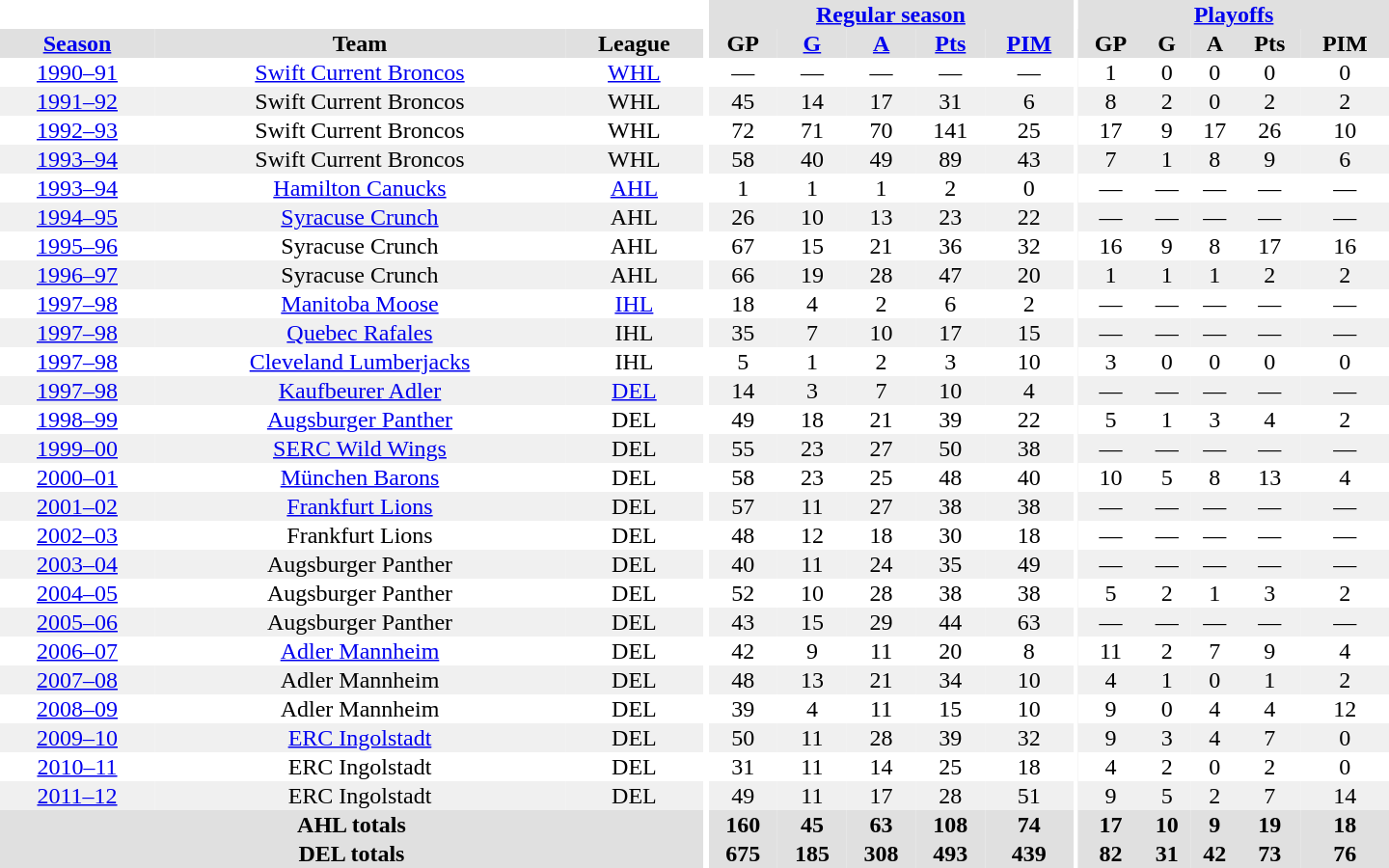<table border="0" cellpadding="1" cellspacing="0" style="text-align:center; width:60em">
<tr bgcolor="#e0e0e0">
<th colspan="3" bgcolor="#ffffff"></th>
<th rowspan="99" bgcolor="#ffffff"></th>
<th colspan="5"><a href='#'>Regular season</a></th>
<th rowspan="99" bgcolor="#ffffff"></th>
<th colspan="5"><a href='#'>Playoffs</a></th>
</tr>
<tr bgcolor="#e0e0e0">
<th><a href='#'>Season</a></th>
<th>Team</th>
<th>League</th>
<th>GP</th>
<th><a href='#'>G</a></th>
<th><a href='#'>A</a></th>
<th><a href='#'>Pts</a></th>
<th><a href='#'>PIM</a></th>
<th>GP</th>
<th>G</th>
<th>A</th>
<th>Pts</th>
<th>PIM</th>
</tr>
<tr>
<td><a href='#'>1990–91</a></td>
<td><a href='#'>Swift Current Broncos</a></td>
<td><a href='#'>WHL</a></td>
<td>—</td>
<td>—</td>
<td>—</td>
<td>—</td>
<td>—</td>
<td>1</td>
<td>0</td>
<td>0</td>
<td>0</td>
<td>0</td>
</tr>
<tr bgcolor="#f0f0f0">
<td><a href='#'>1991–92</a></td>
<td>Swift Current Broncos</td>
<td>WHL</td>
<td>45</td>
<td>14</td>
<td>17</td>
<td>31</td>
<td>6</td>
<td>8</td>
<td>2</td>
<td>0</td>
<td>2</td>
<td>2</td>
</tr>
<tr>
<td><a href='#'>1992–93</a></td>
<td>Swift Current Broncos</td>
<td>WHL</td>
<td>72</td>
<td>71</td>
<td>70</td>
<td>141</td>
<td>25</td>
<td>17</td>
<td>9</td>
<td>17</td>
<td>26</td>
<td>10</td>
</tr>
<tr bgcolor="#f0f0f0">
<td><a href='#'>1993–94</a></td>
<td>Swift Current Broncos</td>
<td>WHL</td>
<td>58</td>
<td>40</td>
<td>49</td>
<td>89</td>
<td>43</td>
<td>7</td>
<td>1</td>
<td>8</td>
<td>9</td>
<td>6</td>
</tr>
<tr>
<td><a href='#'>1993–94</a></td>
<td><a href='#'>Hamilton Canucks</a></td>
<td><a href='#'>AHL</a></td>
<td>1</td>
<td>1</td>
<td>1</td>
<td>2</td>
<td>0</td>
<td>—</td>
<td>—</td>
<td>—</td>
<td>—</td>
<td>—</td>
</tr>
<tr bgcolor="#f0f0f0">
<td><a href='#'>1994–95</a></td>
<td><a href='#'>Syracuse Crunch</a></td>
<td>AHL</td>
<td>26</td>
<td>10</td>
<td>13</td>
<td>23</td>
<td>22</td>
<td>—</td>
<td>—</td>
<td>—</td>
<td>—</td>
<td>—</td>
</tr>
<tr>
<td><a href='#'>1995–96</a></td>
<td>Syracuse Crunch</td>
<td>AHL</td>
<td>67</td>
<td>15</td>
<td>21</td>
<td>36</td>
<td>32</td>
<td>16</td>
<td>9</td>
<td>8</td>
<td>17</td>
<td>16</td>
</tr>
<tr bgcolor="#f0f0f0">
<td><a href='#'>1996–97</a></td>
<td>Syracuse Crunch</td>
<td>AHL</td>
<td>66</td>
<td>19</td>
<td>28</td>
<td>47</td>
<td>20</td>
<td>1</td>
<td>1</td>
<td>1</td>
<td>2</td>
<td>2</td>
</tr>
<tr>
<td><a href='#'>1997–98</a></td>
<td><a href='#'>Manitoba Moose</a></td>
<td><a href='#'>IHL</a></td>
<td>18</td>
<td>4</td>
<td>2</td>
<td>6</td>
<td>2</td>
<td>—</td>
<td>—</td>
<td>—</td>
<td>—</td>
<td>—</td>
</tr>
<tr bgcolor="#f0f0f0">
<td><a href='#'>1997–98</a></td>
<td><a href='#'>Quebec Rafales</a></td>
<td>IHL</td>
<td>35</td>
<td>7</td>
<td>10</td>
<td>17</td>
<td>15</td>
<td>—</td>
<td>—</td>
<td>—</td>
<td>—</td>
<td>—</td>
</tr>
<tr>
<td><a href='#'>1997–98</a></td>
<td><a href='#'>Cleveland Lumberjacks</a></td>
<td>IHL</td>
<td>5</td>
<td>1</td>
<td>2</td>
<td>3</td>
<td>10</td>
<td>3</td>
<td>0</td>
<td>0</td>
<td>0</td>
<td>0</td>
</tr>
<tr bgcolor="#f0f0f0">
<td><a href='#'>1997–98</a></td>
<td><a href='#'>Kaufbeurer Adler</a></td>
<td><a href='#'>DEL</a></td>
<td>14</td>
<td>3</td>
<td>7</td>
<td>10</td>
<td>4</td>
<td>—</td>
<td>—</td>
<td>—</td>
<td>—</td>
<td>—</td>
</tr>
<tr>
<td><a href='#'>1998–99</a></td>
<td><a href='#'>Augsburger Panther</a></td>
<td>DEL</td>
<td>49</td>
<td>18</td>
<td>21</td>
<td>39</td>
<td>22</td>
<td>5</td>
<td>1</td>
<td>3</td>
<td>4</td>
<td>2</td>
</tr>
<tr bgcolor="#f0f0f0">
<td><a href='#'>1999–00</a></td>
<td><a href='#'>SERC Wild Wings</a></td>
<td>DEL</td>
<td>55</td>
<td>23</td>
<td>27</td>
<td>50</td>
<td>38</td>
<td>—</td>
<td>—</td>
<td>—</td>
<td>—</td>
<td>—</td>
</tr>
<tr>
<td><a href='#'>2000–01</a></td>
<td><a href='#'>München Barons</a></td>
<td>DEL</td>
<td>58</td>
<td>23</td>
<td>25</td>
<td>48</td>
<td>40</td>
<td>10</td>
<td>5</td>
<td>8</td>
<td>13</td>
<td>4</td>
</tr>
<tr bgcolor="#f0f0f0">
<td><a href='#'>2001–02</a></td>
<td><a href='#'>Frankfurt Lions</a></td>
<td>DEL</td>
<td>57</td>
<td>11</td>
<td>27</td>
<td>38</td>
<td>38</td>
<td>—</td>
<td>—</td>
<td>—</td>
<td>—</td>
<td>—</td>
</tr>
<tr>
<td><a href='#'>2002–03</a></td>
<td>Frankfurt Lions</td>
<td>DEL</td>
<td>48</td>
<td>12</td>
<td>18</td>
<td>30</td>
<td>18</td>
<td>—</td>
<td>—</td>
<td>—</td>
<td>—</td>
<td>—</td>
</tr>
<tr bgcolor="#f0f0f0">
<td><a href='#'>2003–04</a></td>
<td>Augsburger Panther</td>
<td>DEL</td>
<td>40</td>
<td>11</td>
<td>24</td>
<td>35</td>
<td>49</td>
<td>—</td>
<td>—</td>
<td>—</td>
<td>—</td>
<td>—</td>
</tr>
<tr>
<td><a href='#'>2004–05</a></td>
<td>Augsburger Panther</td>
<td>DEL</td>
<td>52</td>
<td>10</td>
<td>28</td>
<td>38</td>
<td>38</td>
<td>5</td>
<td>2</td>
<td>1</td>
<td>3</td>
<td>2</td>
</tr>
<tr bgcolor="#f0f0f0">
<td><a href='#'>2005–06</a></td>
<td>Augsburger Panther</td>
<td>DEL</td>
<td>43</td>
<td>15</td>
<td>29</td>
<td>44</td>
<td>63</td>
<td>—</td>
<td>—</td>
<td>—</td>
<td>—</td>
<td>—</td>
</tr>
<tr>
<td><a href='#'>2006–07</a></td>
<td><a href='#'>Adler Mannheim</a></td>
<td>DEL</td>
<td>42</td>
<td>9</td>
<td>11</td>
<td>20</td>
<td>8</td>
<td>11</td>
<td>2</td>
<td>7</td>
<td>9</td>
<td>4</td>
</tr>
<tr bgcolor="#f0f0f0">
<td><a href='#'>2007–08</a></td>
<td>Adler Mannheim</td>
<td>DEL</td>
<td>48</td>
<td>13</td>
<td>21</td>
<td>34</td>
<td>10</td>
<td>4</td>
<td>1</td>
<td>0</td>
<td>1</td>
<td>2</td>
</tr>
<tr>
<td><a href='#'>2008–09</a></td>
<td>Adler Mannheim</td>
<td>DEL</td>
<td>39</td>
<td>4</td>
<td>11</td>
<td>15</td>
<td>10</td>
<td>9</td>
<td>0</td>
<td>4</td>
<td>4</td>
<td>12</td>
</tr>
<tr bgcolor="#f0f0f0">
<td><a href='#'>2009–10</a></td>
<td><a href='#'>ERC Ingolstadt</a></td>
<td>DEL</td>
<td>50</td>
<td>11</td>
<td>28</td>
<td>39</td>
<td>32</td>
<td>9</td>
<td>3</td>
<td>4</td>
<td>7</td>
<td>0</td>
</tr>
<tr>
<td><a href='#'>2010–11</a></td>
<td>ERC Ingolstadt</td>
<td>DEL</td>
<td>31</td>
<td>11</td>
<td>14</td>
<td>25</td>
<td>18</td>
<td>4</td>
<td>2</td>
<td>0</td>
<td>2</td>
<td>0</td>
</tr>
<tr bgcolor="#f0f0f0">
<td><a href='#'>2011–12</a></td>
<td>ERC Ingolstadt</td>
<td>DEL</td>
<td>49</td>
<td>11</td>
<td>17</td>
<td>28</td>
<td>51</td>
<td>9</td>
<td>5</td>
<td>2</td>
<td>7</td>
<td>14</td>
</tr>
<tr>
</tr>
<tr ALIGN="center" bgcolor="#e0e0e0">
<th colspan="3">AHL totals</th>
<th ALIGN="center">160</th>
<th ALIGN="center">45</th>
<th ALIGN="center">63</th>
<th ALIGN="center">108</th>
<th ALIGN="center">74</th>
<th ALIGN="center">17</th>
<th ALIGN="center">10</th>
<th ALIGN="center">9</th>
<th ALIGN="center">19</th>
<th ALIGN="center">18</th>
</tr>
<tr>
</tr>
<tr ALIGN="center" bgcolor="#e0e0e0">
<th colspan="3">DEL totals</th>
<th ALIGN="center">675</th>
<th ALIGN="center">185</th>
<th ALIGN="center">308</th>
<th ALIGN="center">493</th>
<th ALIGN="center">439</th>
<th ALIGN="center">82</th>
<th ALIGN="center">31</th>
<th ALIGN="center">42</th>
<th ALIGN="center">73</th>
<th ALIGN="center">76</th>
</tr>
</table>
